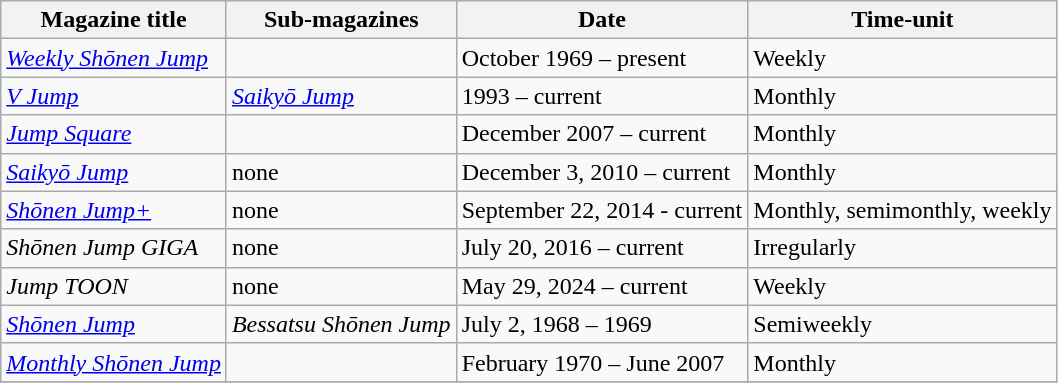<table class="wikitable">
<tr>
<th scope="col">Magazine title</th>
<th scope="col">Sub-magazines</th>
<th scope="col">Date</th>
<th scope="col">Time-unit</th>
</tr>
<tr>
<td><em><a href='#'>Weekly Shōnen Jump</a></em></td>
<td></td>
<td>October 1969 – present</td>
<td>Weekly</td>
</tr>
<tr>
<td><em><a href='#'>V Jump</a></em></td>
<td><em><a href='#'>Saikyō Jump</a></em></td>
<td>1993 – current</td>
<td>Monthly</td>
</tr>
<tr>
<td><em><a href='#'>Jump Square</a></em></td>
<td></td>
<td>December 2007 – current</td>
<td>Monthly</td>
</tr>
<tr>
<td><em><a href='#'>Saikyō Jump</a></em></td>
<td>none</td>
<td>December 3, 2010 – current</td>
<td>Monthly</td>
</tr>
<tr>
<td><em><a href='#'>Shōnen Jump+</a></em></td>
<td>none</td>
<td>September 22, 2014 - current</td>
<td>Monthly, semimonthly, weekly</td>
</tr>
<tr>
<td><em>Shōnen Jump GIGA</em></td>
<td>none</td>
<td>July 20, 2016 – current</td>
<td>Irregularly</td>
</tr>
<tr>
<td><em>Jump TOON</em></td>
<td>none</td>
<td>May 29, 2024 – current </td>
<td>Weekly</td>
</tr>
<tr>
<td><em><a href='#'>Shōnen Jump</a></em></td>
<td><em>Bessatsu Shōnen Jump</em></td>
<td>July 2, 1968 – 1969</td>
<td>Semiweekly</td>
</tr>
<tr>
<td><em><a href='#'>Monthly Shōnen Jump</a></em></td>
<td></td>
<td>February 1970 – June 2007</td>
<td>Monthly</td>
</tr>
<tr>
</tr>
</table>
